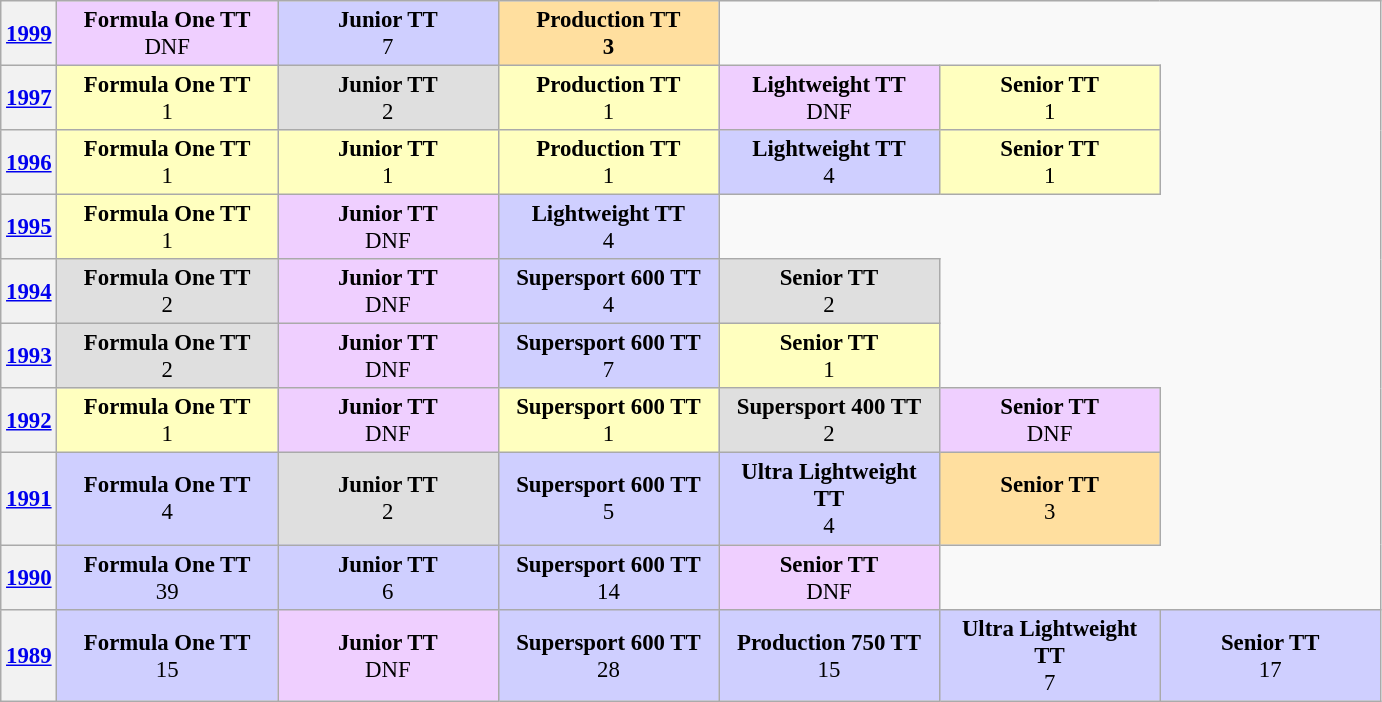<table class="wikitable" style="font-size: 95%;">
<tr>
<th><a href='#'>1999</a></th>
<td style="background:#efcfff;" align="center" width="140pt"><strong>Formula One TT</strong> <br>DNF</td>
<td style="background:#cfcfff;" align="center" width="140pt"><strong>Junior TT</strong> <br>7</td>
<td style="background:#ffdf9f;" align="center" width="140pt"><strong>Production TT <br>3</strong></td>
</tr>
<tr>
<th><a href='#'>1997</a></th>
<td style="background:#FFFFBF;" align="center" width="140pt"><strong>Formula One TT</strong> <br>1</td>
<td style="background:#dfdfdf;" align="center" width="140pt"><strong>Junior TT</strong> <br>2</td>
<td style="background:#FFFFBF;" align="center" width="140pt"><strong>Production TT</strong> <br>1</td>
<td style="background:#efcfff;" align="center" width="140pt"><strong>Lightweight TT</strong> <br>DNF</td>
<td style="background:#FFFFBF;" align="center" width="140pt"><strong>Senior TT</strong> <br>1</td>
</tr>
<tr>
<th><a href='#'>1996</a></th>
<td style="background:#FFFFBF;" align="center" width="140pt"><strong>Formula One TT</strong> <br>1</td>
<td style="background:#FFFFBF;" align="center" width="140pt"><strong>Junior TT</strong> <br>1</td>
<td style="background:#FFFFBF;" align="center" width="140pt"><strong>Production TT</strong> <br>1</td>
<td style="background:#cfcfff;" align="center" width="140pt"><strong>Lightweight TT</strong> <br>4</td>
<td style="background:#FFFFBF;" align="center" width="140pt"><strong>Senior TT</strong> <br>1</td>
</tr>
<tr>
<th><a href='#'>1995</a></th>
<td style="background:#FFFFBF;" align="center" width="140pt"><strong>Formula One TT</strong> <br>1</td>
<td style="background:#efcfff;" align="center" width="140pt"><strong>Junior TT</strong> <br>DNF</td>
<td style="background:#cfcfff;" align="center" width="140pt"><strong>Lightweight TT</strong> <br>4</td>
</tr>
<tr>
<th><a href='#'>1994</a></th>
<td style="background:#dfdfdf;" align="center" width="140pt"><strong>Formula One TT</strong> <br>2</td>
<td style="background:#efcfff;" align="center" width="140pt"><strong>Junior TT</strong> <br>DNF</td>
<td style="background:#cfcfff;" align="center" width="140pt"><strong>Supersport 600 TT</strong> <br>4</td>
<td style="background:#dfdfdf;" align="center" width="140pt"><strong>Senior TT</strong> <br>2</td>
</tr>
<tr>
<th><a href='#'>1993</a></th>
<td style="background:#dfdfdf;" align="center" width="140pt"><strong>Formula One TT</strong> <br>2</td>
<td style="background:#efcfff;" align="center" width="140pt"><strong>Junior TT</strong> <br>DNF</td>
<td style="background:#cfcfff;" align="center" width="140pt"><strong>Supersport 600 TT</strong> <br>7</td>
<td style="background:#FFFFBF;" align="center" width="140pt"><strong>Senior TT</strong> <br>1</td>
</tr>
<tr>
<th><a href='#'>1992</a></th>
<td style="background:#FFFFBF;" align="center" width="140pt"><strong>Formula One TT</strong> <br>1</td>
<td style="background:#efcfff;" align="center" width="140pt"><strong>Junior TT</strong> <br>DNF</td>
<td style="background:#FFFFBF;" align="center" width="140pt"><strong>Supersport 600 TT</strong> <br>1</td>
<td style="background:#dfdfdf;" align="center" width="140pt"><strong>Supersport 400 TT</strong> <br>2</td>
<td style="background:#efcfff;" align="center" width="140pt"><strong>Senior TT</strong> <br>DNF</td>
</tr>
<tr>
<th><a href='#'>1991</a></th>
<td style="background:#cfcfff;" align="center" width="140pt"><strong>Formula One TT</strong> <br>4</td>
<td style="background:#dfdfdf;" align="center" width="140pt"><strong>Junior TT</strong> <br>2</td>
<td style="background:#cfcfff;" align="center" width="140pt"><strong>Supersport 600 TT</strong> <br>5</td>
<td style="background:#cfcfff;" align="center" width="140pt"><strong>Ultra Lightweight TT</strong> <br>4</td>
<td style="background:#ffdf9f;" align="center" width="140pt"><strong>Senior TT</strong> <br>3</td>
</tr>
<tr>
<th><a href='#'>1990</a></th>
<td style="background:#cfcfff;" align="center" width="140pt"><strong>Formula One TT</strong> <br>39</td>
<td style="background:#cfcfff;" align="center" width="140pt"><strong>Junior TT</strong> <br>6</td>
<td style="background:#cfcfff;" align="center" width="140pt"><strong>Supersport 600 TT</strong> <br>14</td>
<td style="background:#efcfff;" align="center" width="140pt"><strong>Senior TT</strong> <br>DNF</td>
</tr>
<tr>
<th><a href='#'>1989</a></th>
<td style="background:#cfcfff;" align="center" width="140pt"><strong>Formula One TT</strong> <br>15</td>
<td style="background:#efcfff;" align="center" width="140pt"><strong>Junior TT</strong> <br>DNF</td>
<td style="background:#cfcfff;" align="center" width="140pt"><strong>Supersport 600 TT</strong> <br>28</td>
<td style="background:#cfcfff;" align="center" width="140pt"><strong>Production 750 TT</strong> <br>15</td>
<td style="background:#cfcfff;" align="center" width="140pt"><strong>Ultra Lightweight TT</strong> <br>7</td>
<td style="background:#cfcfff;" align="center" width="140pt"><strong>Senior TT</strong> <br>17</td>
</tr>
</table>
